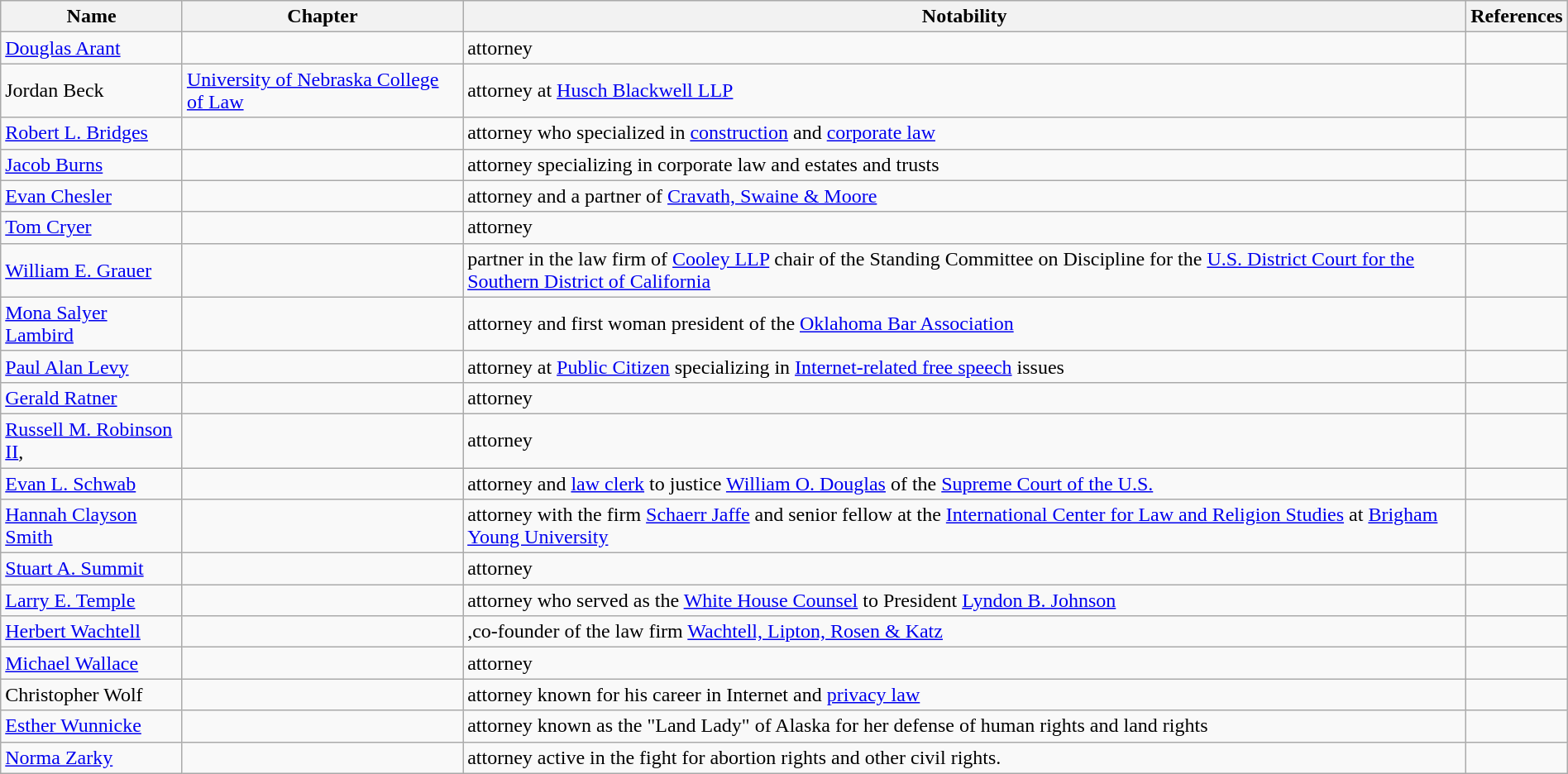<table class="wikitable sortable" style="width:100%;">
<tr>
<th>Name</th>
<th>Chapter</th>
<th>Notability</th>
<th>References</th>
</tr>
<tr>
<td><a href='#'>Douglas Arant</a></td>
<td></td>
<td>attorney</td>
<td></td>
</tr>
<tr>
<td>Jordan Beck</td>
<td><a href='#'>University of Nebraska College of Law</a></td>
<td>attorney at <a href='#'>Husch Blackwell LLP</a></td>
<td></td>
</tr>
<tr>
<td><a href='#'>Robert L. Bridges</a></td>
<td></td>
<td>attorney who specialized in <a href='#'>construction</a> and <a href='#'>corporate law</a></td>
<td></td>
</tr>
<tr>
<td><a href='#'>Jacob Burns</a></td>
<td></td>
<td>attorney specializing in corporate law and estates and trusts</td>
<td></td>
</tr>
<tr>
<td><a href='#'>Evan Chesler</a></td>
<td></td>
<td>attorney and a partner of <a href='#'>Cravath, Swaine & Moore</a></td>
<td></td>
</tr>
<tr>
<td><a href='#'>Tom Cryer</a></td>
<td></td>
<td>attorney</td>
<td></td>
</tr>
<tr>
<td><a href='#'>William E. Grauer</a></td>
<td></td>
<td>partner in the law firm of <a href='#'>Cooley LLP</a> chair of the Standing Committee on Discipline for the <a href='#'>U.S. District Court for the Southern District of California</a></td>
<td></td>
</tr>
<tr>
<td><a href='#'>Mona Salyer Lambird</a></td>
<td></td>
<td>attorney and first woman president of the <a href='#'>Oklahoma Bar Association</a></td>
<td></td>
</tr>
<tr>
<td><a href='#'>Paul Alan Levy</a></td>
<td></td>
<td>attorney at <a href='#'>Public Citizen</a> specializing in <a href='#'>Internet-related free speech</a> issues</td>
<td></td>
</tr>
<tr>
<td><a href='#'>Gerald Ratner</a></td>
<td></td>
<td>attorney</td>
<td></td>
</tr>
<tr>
<td><a href='#'>Russell M. Robinson II</a>,</td>
<td></td>
<td>attorney</td>
<td></td>
</tr>
<tr>
<td><a href='#'>Evan L. Schwab</a></td>
<td></td>
<td>attorney and <a href='#'>law clerk</a> to justice <a href='#'>William O. Douglas</a> of the <a href='#'>Supreme Court of the U.S.</a></td>
<td></td>
</tr>
<tr>
<td><a href='#'>Hannah Clayson Smith</a></td>
<td></td>
<td>attorney with the firm <a href='#'>Schaerr Jaffe</a> and senior fellow at the <a href='#'>International Center for Law and Religion Studies</a> at <a href='#'>Brigham Young University</a></td>
<td></td>
</tr>
<tr>
<td><a href='#'>Stuart A. Summit</a></td>
<td></td>
<td>attorney</td>
<td></td>
</tr>
<tr>
<td><a href='#'>Larry E. Temple</a></td>
<td></td>
<td>attorney who served as the <a href='#'>White House Counsel</a> to President <a href='#'>Lyndon B. Johnson</a></td>
<td></td>
</tr>
<tr>
<td><a href='#'>Herbert Wachtell</a></td>
<td></td>
<td>,co-founder of the law firm <a href='#'>Wachtell, Lipton, Rosen & Katz</a></td>
<td></td>
</tr>
<tr>
<td><a href='#'>Michael Wallace</a></td>
<td></td>
<td>attorney</td>
<td></td>
</tr>
<tr>
<td>Christopher Wolf</td>
<td></td>
<td>attorney known for his career in Internet and <a href='#'>privacy law</a></td>
<td></td>
</tr>
<tr>
<td><a href='#'>Esther Wunnicke</a></td>
<td></td>
<td>attorney known as the "Land Lady" of Alaska for her defense of human rights and land rights</td>
<td></td>
</tr>
<tr>
<td><a href='#'>Norma Zarky</a></td>
<td></td>
<td>attorney active in the fight for abortion rights and other civil rights.</td>
<td></td>
</tr>
</table>
